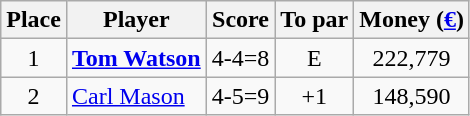<table class="wikitable">
<tr>
<th>Place</th>
<th>Player</th>
<th>Score</th>
<th>To par</th>
<th>Money (<a href='#'>€</a>)</th>
</tr>
<tr>
<td align=center>1</td>
<td> <strong><a href='#'>Tom Watson</a></strong></td>
<td>4-4=8</td>
<td align=center>E</td>
<td align=center>222,779</td>
</tr>
<tr>
<td align=center>2</td>
<td> <a href='#'>Carl Mason</a></td>
<td>4-5=9</td>
<td align=center>+1</td>
<td align=center>148,590</td>
</tr>
</table>
